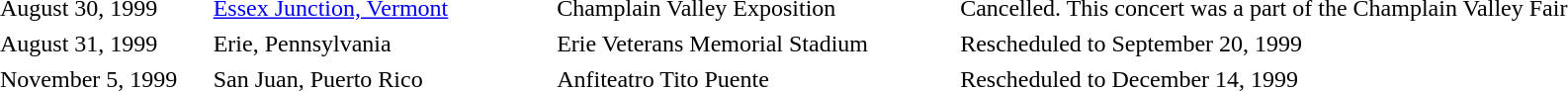<table cellpadding="2" style="border: 0px solid darkgray">
<tr>
<th width="150"></th>
<th width="250"></th>
<th width="300"></th>
<th width="700"></th>
</tr>
<tr border="0">
<td>August 30, 1999</td>
<td><a href='#'>Essex Junction, Vermont</a></td>
<td>Champlain Valley Exposition</td>
<td>Cancelled. This concert was a part of the Champlain Valley Fair</td>
</tr>
<tr>
<td>August 31, 1999</td>
<td>Erie, Pennsylvania</td>
<td>Erie Veterans Memorial Stadium</td>
<td>Rescheduled to September 20, 1999</td>
</tr>
<tr>
<td>November 5, 1999</td>
<td>San Juan, Puerto Rico</td>
<td>Anfiteatro Tito Puente</td>
<td>Rescheduled to December 14, 1999</td>
</tr>
<tr>
</tr>
</table>
